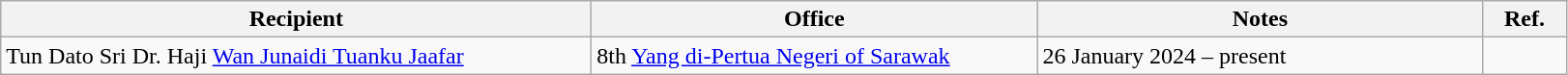<table class="wikitable">
<tr>
<th width=400>Recipient</th>
<th width=300>Office</th>
<th width=300>Notes</th>
<th width=50>Ref.</th>
</tr>
<tr>
<td>Tun Dato Sri Dr. Haji <a href='#'>Wan Junaidi Tuanku Jaafar</a></td>
<td>8th <a href='#'>Yang di-Pertua Negeri of Sarawak</a></td>
<td>26 January 2024 – present</td>
<td align=center></td>
</tr>
</table>
